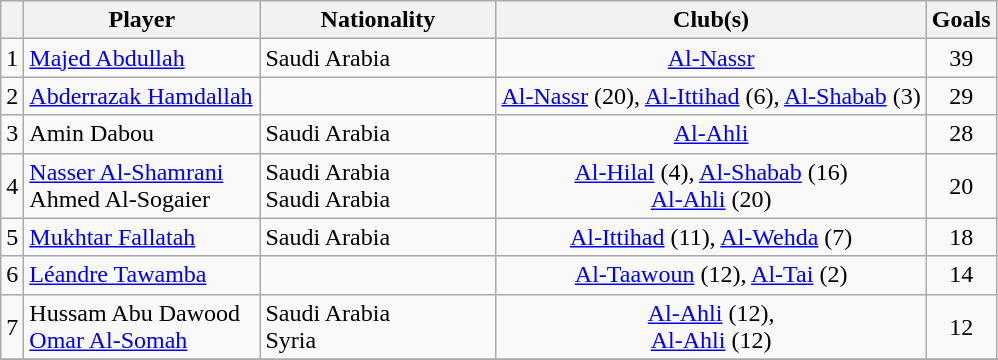<table class="wikitable sortable" style="text-align:center">
<tr>
<th></th>
<th width=150>Player</th>
<th width=150>Nationality</th>
<th>Club(s)</th>
<th>Goals</th>
</tr>
<tr>
<td style="text-align:center">1</td>
<td style="text-align:left"><a href='#'>Majed Abdullah</a></td>
<td style="text-align:left"> Saudi Arabia</td>
<td><a href='#'>Al-Nassr</a></td>
<td>39</td>
</tr>
<tr>
<td style="text-align:center">2</td>
<td style="text-align:left"><a href='#'>Abderrazak Hamdallah</a></td>
<td style="text-align:left"></td>
<td><a href='#'>Al-Nassr</a> (20), <a href='#'>Al-Ittihad</a> (6), <a href='#'>Al-Shabab</a> (3)</td>
<td>29</td>
</tr>
<tr>
<td style="text-align:center">3</td>
<td style="text-align:left">Amin Dabou</td>
<td style="text-align:left"> Saudi Arabia</td>
<td><a href='#'>Al-Ahli</a></td>
<td>28</td>
</tr>
<tr>
<td style="text-align:center">4</td>
<td style="text-align:left"><a href='#'>Nasser Al-Shamrani</a><br>Ahmed Al-Sogaier</td>
<td style="text-align:left"> Saudi Arabia<br> Saudi Arabia</td>
<td><a href='#'>Al-Hilal</a> (4), <a href='#'>Al-Shabab</a> (16)<br><a href='#'>Al-Ahli</a> (20)</td>
<td>20</td>
</tr>
<tr>
<td style="text-align:center">5</td>
<td style="text-align:left"><a href='#'>Mukhtar Fallatah</a></td>
<td style="text-align:left"> Saudi Arabia</td>
<td><a href='#'>Al-Ittihad</a> (11), <a href='#'>Al-Wehda</a> (7)</td>
<td>18</td>
</tr>
<tr>
<td style="text-align:center">6</td>
<td style="text-align:left"><a href='#'>Léandre Tawamba</a></td>
<td style="text-align:left"></td>
<td><a href='#'>Al-Taawoun</a> (12), <a href='#'>Al-Tai</a> (2)</td>
<td>14</td>
</tr>
<tr>
<td style="text-align:center">7</td>
<td style="text-align:left">Hussam Abu Dawood<br><a href='#'>Omar Al-Somah</a></td>
<td style="text-align:left"> Saudi Arabia<br> Syria</td>
<td><a href='#'>Al-Ahli</a> (12),<br><a href='#'>Al-Ahli</a> (12)</td>
<td>12</td>
</tr>
<tr>
</tr>
</table>
